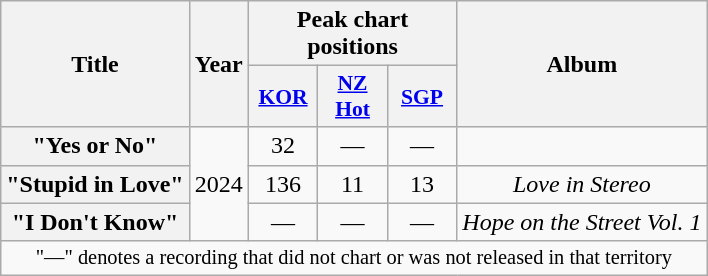<table class="wikitable plainrowheaders" style="text-align:center">
<tr>
<th scope="col" rowspan="2">Title</th>
<th scope="col" rowspan="2">Year</th>
<th scope="col" colspan="3">Peak chart positions</th>
<th scope="col" rowspan="2">Album</th>
</tr>
<tr>
<th scope="col" style="font-size:90%; width:2.75em"><a href='#'>KOR</a><br></th>
<th scope="col" style="font-size:90%; width:2.75em"><a href='#'>NZ<br>Hot</a><br></th>
<th scope="col" style="font-size:90%; width:2.75em"><a href='#'>SGP</a><br></th>
</tr>
<tr>
<th scope="row">"Yes or No"<br></th>
<td rowspan="3">2024</td>
<td>32</td>
<td>—</td>
<td>—</td>
<td></td>
</tr>
<tr>
<th scope="row">"Stupid in Love"<br></th>
<td>136</td>
<td>11</td>
<td>13</td>
<td><em>Love in Stereo</em></td>
</tr>
<tr>
<th scope="row">"I Don't Know"<br></th>
<td>—</td>
<td>—</td>
<td>—</td>
<td><em>Hope on the Street Vol. 1</em></td>
</tr>
<tr>
<td colspan="6" style="font-size:85%">"—" denotes a recording that did not chart or was not released in that territory</td>
</tr>
</table>
